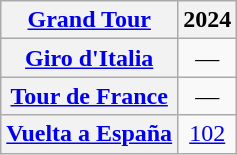<table class="wikitable plainrowheaders">
<tr>
<th scope="col"><a href='#'>Grand Tour</a></th>
<th scope="col">2024</th>
</tr>
<tr style="text-align:center;">
<th scope="row"> <a href='#'>Giro d'Italia</a></th>
<td>—</td>
</tr>
<tr style="text-align:center;">
<th scope="row"> <a href='#'>Tour de France</a></th>
<td>—</td>
</tr>
<tr style="text-align:center;">
<th scope="row"> <a href='#'>Vuelta a España</a></th>
<td><a href='#'>102</a></td>
</tr>
</table>
